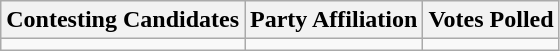<table class="wikitable sortable">
<tr>
<th>Contesting Candidates</th>
<th>Party Affiliation</th>
<th>Votes Polled</th>
</tr>
<tr>
<td></td>
<td></td>
<td></td>
</tr>
</table>
